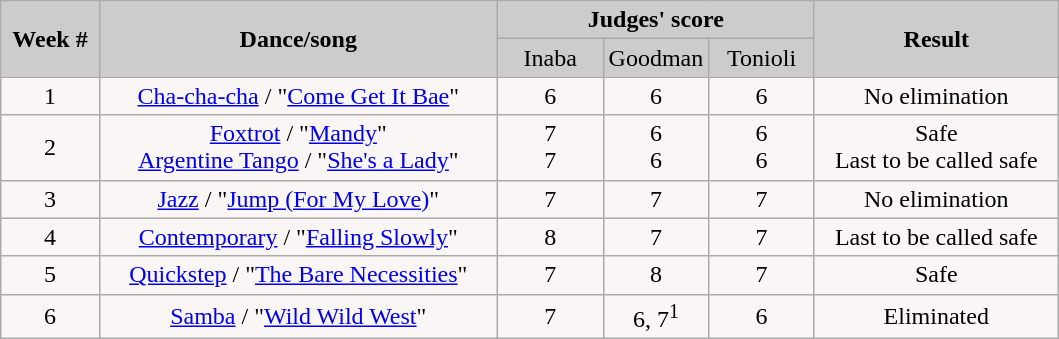<table class="wikitable">
<tr style="text-align: center; background:#ccc;">
<td rowspan="2"><strong>Week #</strong></td>
<td rowspan="2"><strong>Dance/song</strong></td>
<td colspan="3"><strong>Judges' score</strong></td>
<td rowspan="2"><strong>Result</strong></td>
</tr>
<tr style="text-align: center; background:#ccc;">
<td style="width:10%; ">Inaba</td>
<td style="width:10%; ">Goodman</td>
<td style="width:10%; ">Tonioli</td>
</tr>
<tr>
<td style="text-align: center; background:#faf6f6;">1</td>
<td style="text-align: center; background:#faf6f6;"><a href='#'>Cha-cha-cha</a> / "<a href='#'>Come Get It Bae</a>"</td>
<td style="text-align: center; background:#faf6f6;">6</td>
<td style="text-align: center; background:#faf6f6;">6</td>
<td style="text-align: center; background:#faf6f6;">6</td>
<td style="text-align: center; background:#faf6f6;">No elimination</td>
</tr>
<tr>
<td style="text-align: center; background:#faf6f6;">2</td>
<td style="text-align: center; background:#faf6f6;"><a href='#'>Foxtrot</a> / "<a href='#'>Mandy</a>"<br><a href='#'>Argentine Tango</a> / "<a href='#'>She's a Lady</a>"</td>
<td style="text-align: center; background:#faf6f6;">7<br>7</td>
<td style="text-align: center; background:#faf6f6;">6<br>6</td>
<td style="text-align: center; background:#faf6f6;">6<br>6</td>
<td style="text-align: center; background:#faf6f6;">Safe<br>Last to be called safe</td>
</tr>
<tr>
<td style="text-align: center; background:#faf6f6;">3</td>
<td style="text-align: center; background:#faf6f6;"><a href='#'>Jazz</a> / "<a href='#'>Jump (For My Love)</a>"</td>
<td style="text-align: center; background:#faf6f6;">7</td>
<td style="text-align: center; background:#faf6f6;">7</td>
<td style="text-align: center; background:#faf6f6;">7</td>
<td style="text-align: center; background:#faf6f6;">No elimination</td>
</tr>
<tr>
<td style="text-align: center; background:#faf6f6;">4</td>
<td style="text-align: center; background:#faf6f6;"><a href='#'>Contemporary</a> / "<a href='#'>Falling Slowly</a>"</td>
<td style="text-align: center; background:#faf6f6;">8</td>
<td style="text-align: center; background:#faf6f6;">7</td>
<td style="text-align: center; background:#faf6f6;">7</td>
<td style="text-align: center; background:#faf6f6;">Last to be called safe</td>
</tr>
<tr>
<td style="text-align: center; background:#faf6f6;">5</td>
<td style="text-align: center; background:#faf6f6;"><a href='#'>Quickstep</a> / "<a href='#'>The Bare Necessities</a>"</td>
<td style="text-align: center; background:#faf6f6;">7</td>
<td style="text-align: center; background:#faf6f6;">8</td>
<td style="text-align: center; background:#faf6f6;">7</td>
<td style="text-align: center; background:#faf6f6;">Safe</td>
</tr>
<tr>
<td style="text-align: center; background:#faf6f6;">6</td>
<td style="text-align: center; background:#faf6f6;"><a href='#'>Samba</a> / "<a href='#'>Wild Wild West</a>"</td>
<td style="text-align: center; background:#faf6f6;">7</td>
<td style="text-align: center; background:#faf6f6;">6, 7<sup>1</sup></td>
<td style="text-align: center; background:#faf6f6;">6</td>
<td style="text-align: center; background:#faf6f6;">Eliminated</td>
</tr>
</table>
